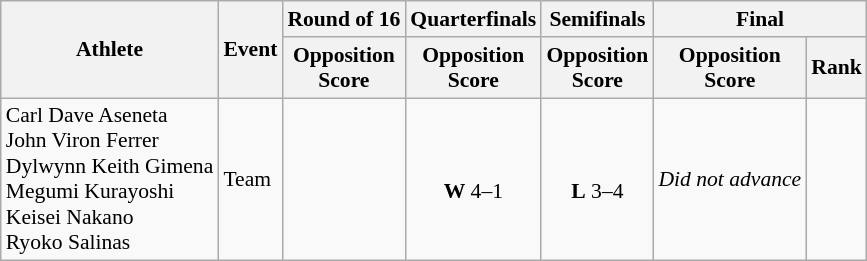<table class="wikitable" style="font-size:90%">
<tr>
<th rowspan=2>Athlete</th>
<th rowspan=2>Event</th>
<th>Round of 16</th>
<th>Quarterfinals</th>
<th>Semifinals</th>
<th colspan=2>Final</th>
</tr>
<tr style="font-size:95">
<th>Opposition<br>Score</th>
<th>Opposition<br>Score</th>
<th>Opposition<br>Score</th>
<th>Opposition<br>Score</th>
<th>Rank</th>
</tr>
<tr align=center>
<td align=left>Carl Dave Aseneta<br>John Viron Ferrer<br>Dylwynn Keith Gimena<br>Megumi Kurayoshi<br>Keisei Nakano<br>Ryoko Salinas</td>
<td align=left>Team</td>
<td></td>
<td><br><strong>W</strong> 4–1</td>
<td><br><strong>L</strong> 3–4</td>
<td><em>Did not advance</em></td>
<td></td>
</tr>
</table>
